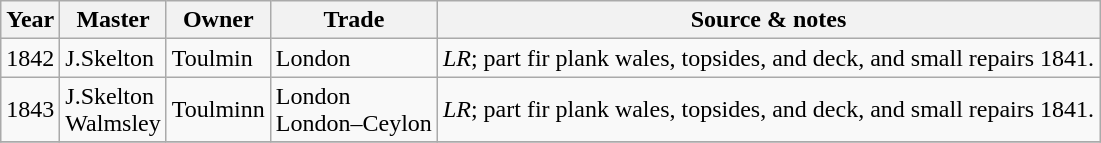<table class=" wikitable">
<tr>
<th>Year</th>
<th>Master</th>
<th>Owner</th>
<th>Trade</th>
<th>Source & notes</th>
</tr>
<tr>
<td>1842</td>
<td>J.Skelton</td>
<td>Toulmin</td>
<td>London</td>
<td><em>LR</em>; part fir plank wales, topsides, and deck, and small repairs 1841.</td>
</tr>
<tr>
<td>1843</td>
<td>J.Skelton<br>Walmsley</td>
<td>Toulminn</td>
<td>London<br>London–Ceylon</td>
<td><em>LR</em>; part fir plank wales, topsides, and deck, and small repairs 1841.</td>
</tr>
<tr>
</tr>
</table>
